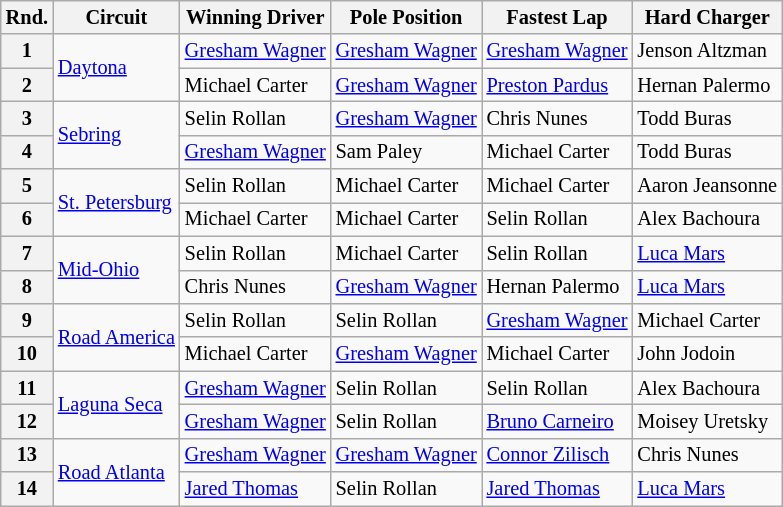<table class="wikitable" style="font-size: 85%;">
<tr>
<th>Rnd.</th>
<th>Circuit</th>
<th>Winning Driver</th>
<th>Pole Position</th>
<th>Fastest Lap</th>
<th>Hard Charger</th>
</tr>
<tr>
<th>1</th>
<td rowspan="2"><a href='#'>Daytona</a></td>
<td> <a href='#'>Gresham Wagner</a></td>
<td> <a href='#'>Gresham Wagner</a></td>
<td> <a href='#'>Gresham Wagner</a></td>
<td> Jenson Altzman</td>
</tr>
<tr>
<th>2</th>
<td> Michael Carter</td>
<td> <a href='#'>Gresham Wagner</a></td>
<td> <a href='#'>Preston Pardus</a></td>
<td> Hernan Palermo</td>
</tr>
<tr>
<th>3</th>
<td rowspan="2"><a href='#'>Sebring</a></td>
<td> Selin Rollan</td>
<td> <a href='#'>Gresham Wagner</a></td>
<td> Chris Nunes</td>
<td> Todd Buras</td>
</tr>
<tr>
<th>4</th>
<td> <a href='#'>Gresham Wagner</a></td>
<td> Sam Paley</td>
<td> Michael Carter</td>
<td> Todd Buras</td>
</tr>
<tr>
<th>5</th>
<td rowspan="2"><a href='#'>St. Petersburg</a></td>
<td> Selin Rollan</td>
<td> Michael Carter</td>
<td> Michael Carter</td>
<td> Aaron Jeansonne</td>
</tr>
<tr>
<th>6</th>
<td> Michael Carter</td>
<td> Michael Carter</td>
<td> Selin Rollan</td>
<td> Alex Bachoura</td>
</tr>
<tr>
<th>7</th>
<td rowspan="2"><a href='#'>Mid-Ohio</a></td>
<td> Selin Rollan</td>
<td> Michael Carter</td>
<td> Selin Rollan</td>
<td> <a href='#'>Luca Mars</a></td>
</tr>
<tr>
<th>8</th>
<td> Chris Nunes</td>
<td> <a href='#'>Gresham Wagner</a></td>
<td> Hernan Palermo</td>
<td> <a href='#'>Luca Mars</a></td>
</tr>
<tr>
<th>9</th>
<td rowspan="2"><a href='#'>Road America</a></td>
<td> Selin Rollan</td>
<td> Selin Rollan</td>
<td> <a href='#'>Gresham Wagner</a></td>
<td> Michael Carter</td>
</tr>
<tr>
<th>10</th>
<td> Michael Carter</td>
<td> <a href='#'>Gresham Wagner</a></td>
<td> Michael Carter</td>
<td> John Jodoin</td>
</tr>
<tr>
<th>11</th>
<td rowspan="2"><a href='#'>Laguna Seca</a></td>
<td> <a href='#'>Gresham Wagner</a></td>
<td> Selin Rollan</td>
<td> Selin Rollan</td>
<td> Alex Bachoura</td>
</tr>
<tr>
<th>12</th>
<td> <a href='#'>Gresham Wagner</a></td>
<td> Selin Rollan</td>
<td> <a href='#'>Bruno Carneiro</a></td>
<td> Moisey Uretsky</td>
</tr>
<tr>
<th>13</th>
<td rowspan="2"><a href='#'>Road Atlanta</a></td>
<td> <a href='#'>Gresham Wagner</a></td>
<td> <a href='#'>Gresham Wagner</a></td>
<td> <a href='#'>Connor Zilisch</a></td>
<td> Chris Nunes</td>
</tr>
<tr>
<th>14</th>
<td> <a href='#'>Jared Thomas</a></td>
<td> Selin Rollan</td>
<td> <a href='#'>Jared Thomas</a></td>
<td> <a href='#'>Luca Mars</a></td>
</tr>
</table>
